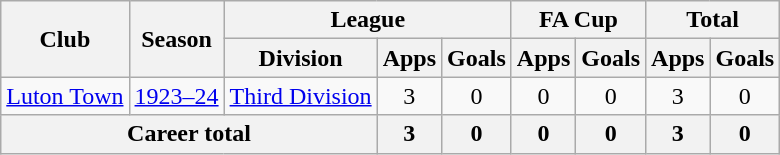<table class="wikitable" style="text-align: center;">
<tr>
<th rowspan="2">Club</th>
<th rowspan="2">Season</th>
<th colspan="3">League</th>
<th colspan="2">FA Cup</th>
<th colspan="2">Total</th>
</tr>
<tr>
<th>Division</th>
<th>Apps</th>
<th>Goals</th>
<th>Apps</th>
<th>Goals</th>
<th>Apps</th>
<th>Goals</th>
</tr>
<tr>
<td><a href='#'>Luton Town</a></td>
<td><a href='#'>1923–24</a></td>
<td><a href='#'>Third Division</a></td>
<td>3</td>
<td>0</td>
<td>0</td>
<td>0</td>
<td>3</td>
<td>0</td>
</tr>
<tr>
<th colspan="3">Career total</th>
<th>3</th>
<th>0</th>
<th>0</th>
<th>0</th>
<th>3</th>
<th>0</th>
</tr>
</table>
